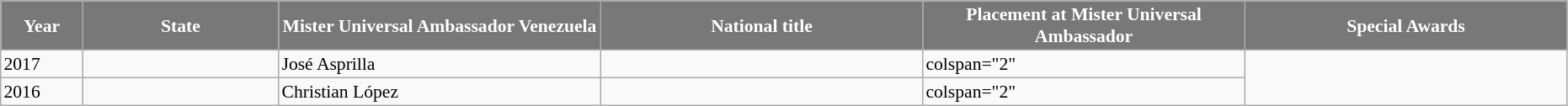<table class="sortable" border="5" cellpadding="2" cellspacing="0" align=" 0 1em 0 0" style="background: #f9f9f9; border: 1px #aaa solid; border-collapse: collapse; font-size: 90%">
<tr>
<th width="60" style="background-color:#787878;color:#FFFFFF;">Year</th>
<th width="150" style="background-color:#787878;color:#FFFFFF;">State</th>
<th width="250" style="background-color:#787878;color:#FFFFFF;">Mister Universal Ambassador Venezuela</th>
<th width="250" style="background-color:#787878;color:#FFFFFF;">National title</th>
<th width="250" style="background-color:#787878;color:#FFFFFF;">Placement at Mister Universal Ambassador</th>
<th width="250" style="background-color:#787878;color:#FFFFFF;">Special Awards</th>
</tr>
<tr>
<td>2017</td>
<td></td>
<td>José Asprilla</td>
<td></td>
<td>colspan="2" </td>
</tr>
<tr>
<td>2016</td>
<td></td>
<td>Christian López</td>
<td></td>
<td>colspan="2" </td>
</tr>
</table>
